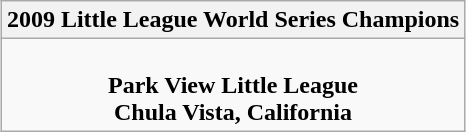<table class="wikitable" style="text-align: center; margin: 0 auto;">
<tr>
<th>2009 Little League World Series Champions</th>
</tr>
<tr>
<td> <br><strong>Park View Little League</strong><br><strong>Chula Vista, California</strong></td>
</tr>
</table>
